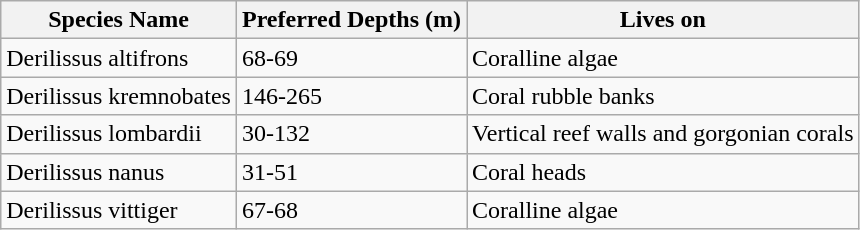<table class="wikitable">
<tr>
<th>Species Name</th>
<th>Preferred Depths (m)</th>
<th>Lives on</th>
</tr>
<tr>
<td>Derilissus altifrons</td>
<td>68-69 </td>
<td>Coralline algae</td>
</tr>
<tr>
<td>Derilissus kremnobates</td>
<td>146-265</td>
<td>Coral rubble banks</td>
</tr>
<tr>
<td>Derilissus lombardii</td>
<td>30-132</td>
<td>Vertical reef walls and gorgonian corals</td>
</tr>
<tr>
<td>Derilissus nanus</td>
<td>31-51</td>
<td>Coral heads</td>
</tr>
<tr>
<td>Derilissus vittiger</td>
<td>67-68</td>
<td>Coralline algae</td>
</tr>
</table>
